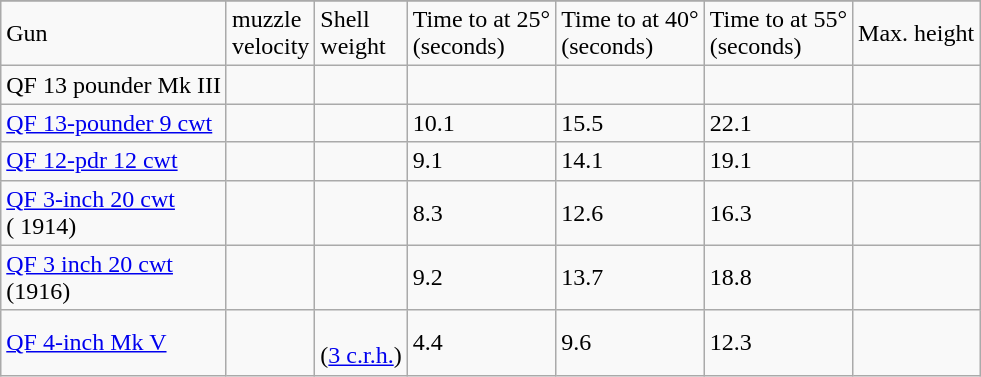<table class="wikitable">
<tr>
</tr>
<tr>
<td>Gun</td>
<td>muzzle<br>velocity</td>
<td>Shell<br>weight</td>
<td>Time to  at 25° <br>(seconds)</td>
<td>Time to  at 40° <br>(seconds)</td>
<td>Time to  at 55° <br>(seconds)</td>
<td>Max. height</td>
</tr>
<tr>
<td style="white-space:nowrap;">QF 13 pounder Mk III</td>
<td></td>
<td></td>
<td></td>
<td></td>
<td></td>
<td></td>
</tr>
<tr>
<td style="white-space:nowrap;"><a href='#'>QF 13-pounder 9 cwt</a></td>
<td></td>
<td></td>
<td>10.1</td>
<td>15.5</td>
<td>22.1</td>
<td></td>
</tr>
<tr>
<td style="white-space:nowrap;"><a href='#'>QF 12-pdr 12 cwt</a></td>
<td></td>
<td></td>
<td>9.1</td>
<td>14.1</td>
<td>19.1</td>
<td></td>
</tr>
<tr>
<td style="white-space:nowrap;"><a href='#'>QF 3-inch 20 cwt</a><br>( 1914)</td>
<td></td>
<td></td>
<td>8.3</td>
<td>12.6</td>
<td>16.3</td>
<td></td>
</tr>
<tr>
<td style="white-space:nowrap"><a href='#'>QF 3 inch 20 cwt</a> <br>(1916)</td>
<td></td>
<td></td>
<td>9.2</td>
<td>13.7</td>
<td>18.8</td>
<td></td>
</tr>
<tr>
<td style="white-space:nowrap"><a href='#'>QF 4-inch Mk V</a><br></td>
<td></td>
<td><br>(<a href='#'>3 c.r.h.</a>)</td>
<td>4.4</td>
<td>9.6</td>
<td>12.3</td>
<td></td>
</tr>
</table>
